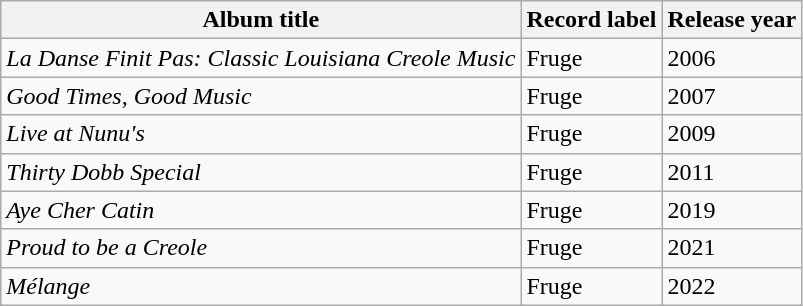<table class="wikitable">
<tr>
<th>Album title</th>
<th>Record label</th>
<th>Release year</th>
</tr>
<tr>
<td><em>La Danse Finit Pas: Classic Louisiana Creole Music</em></td>
<td>Fruge</td>
<td>2006</td>
</tr>
<tr>
<td><em>Good Times, Good Music</em></td>
<td>Fruge</td>
<td>2007</td>
</tr>
<tr>
<td><em>Live at Nunu's</em></td>
<td>Fruge</td>
<td>2009</td>
</tr>
<tr>
<td><em>Thirty Dobb Special</em></td>
<td>Fruge</td>
<td>2011</td>
</tr>
<tr>
<td><em>Aye Cher Catin</em></td>
<td>Fruge</td>
<td>2019</td>
</tr>
<tr>
<td><em>Proud to be a Creole</em></td>
<td>Fruge</td>
<td>2021</td>
</tr>
<tr>
<td><em>Mélange</em></td>
<td>Fruge</td>
<td>2022</td>
</tr>
</table>
